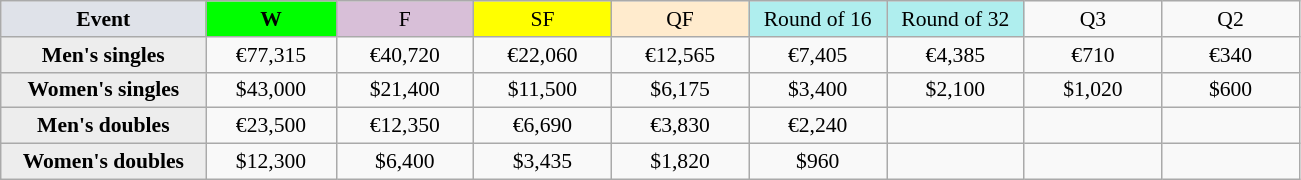<table class=wikitable style=font-size:90%;text-align:center>
<tr>
<td width=130 bgcolor=dfe2e9><strong>Event</strong></td>
<td width=80 bgcolor=lime><strong>W</strong></td>
<td width=85 bgcolor=thistle>F</td>
<td width=85 bgcolor=ffff00>SF</td>
<td width=85 bgcolor=ffebcd>QF</td>
<td width=85 bgcolor=afeeee>Round of 16</td>
<td width=85 bgcolor=afeeee>Round of 32</td>
<td width=85>Q3</td>
<td width=85>Q2</td>
</tr>
<tr>
<th style=background:#ededed>Men's singles</th>
<td>€77,315</td>
<td>€40,720</td>
<td>€22,060</td>
<td>€12,565</td>
<td>€7,405</td>
<td>€4,385</td>
<td>€710</td>
<td>€340</td>
</tr>
<tr>
<th style=background:#ededed>Women's singles</th>
<td>$43,000</td>
<td>$21,400</td>
<td>$11,500</td>
<td>$6,175</td>
<td>$3,400</td>
<td>$2,100</td>
<td>$1,020</td>
<td>$600</td>
</tr>
<tr>
<th style=background:#ededed>Men's doubles</th>
<td>€23,500</td>
<td>€12,350</td>
<td>€6,690</td>
<td>€3,830</td>
<td>€2,240</td>
<td></td>
<td></td>
<td></td>
</tr>
<tr>
<th style=background:#ededed>Women's doubles</th>
<td>$12,300</td>
<td>$6,400</td>
<td>$3,435</td>
<td>$1,820</td>
<td>$960</td>
<td></td>
<td></td>
<td></td>
</tr>
</table>
